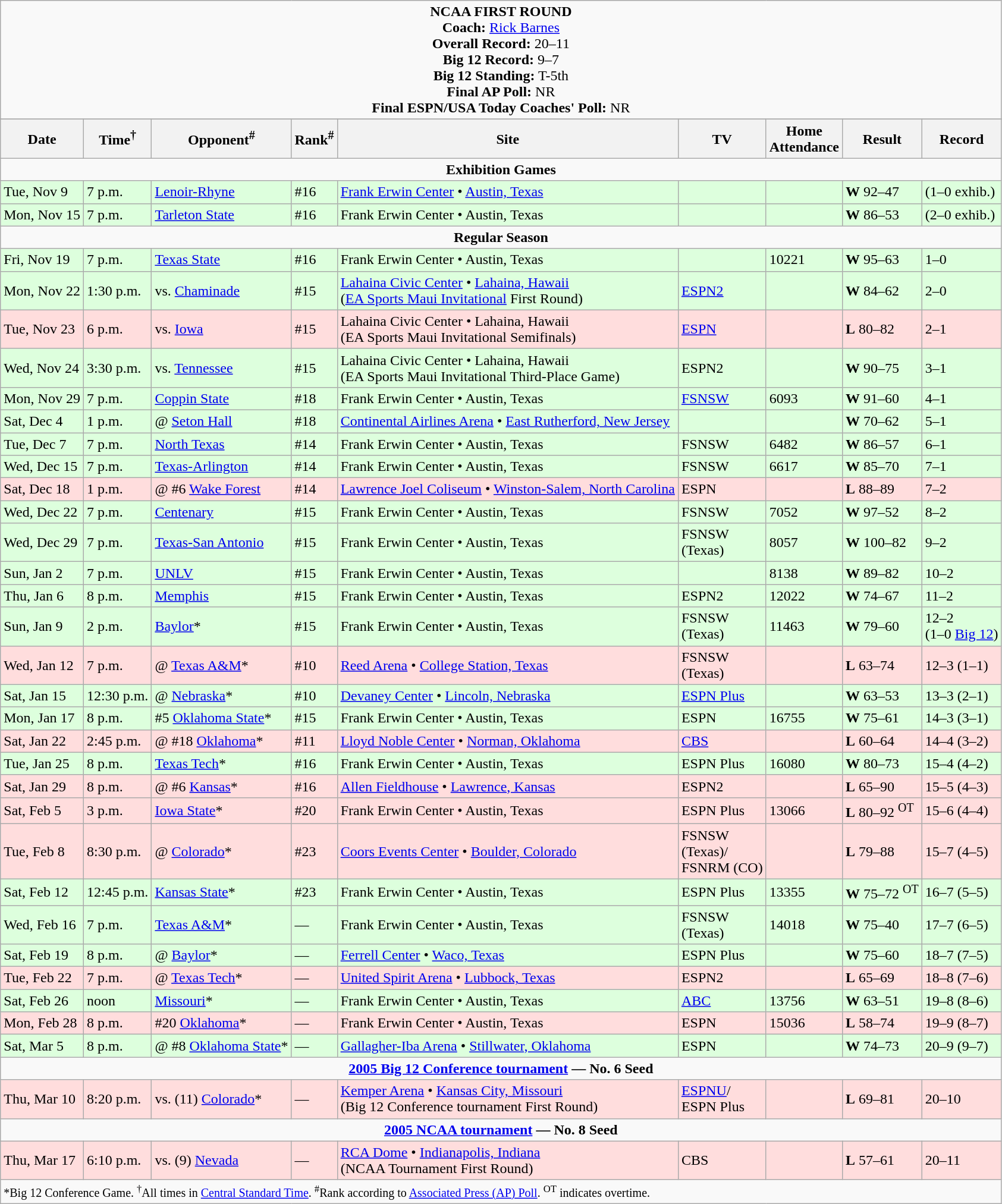<table class="wikitable">
<tr>
<td colspan=9 style="text-align: center;"><strong>NCAA FIRST ROUND</strong><br><strong>Coach:</strong> <a href='#'>Rick Barnes</a><br><strong>Overall Record:</strong> 20–11<br><strong>Big 12 Record:</strong> 9–7<br><strong>Big 12 Standing:</strong> T-5th <br> <strong>Final AP Poll:</strong> NR <br> <strong>Final ESPN/USA Today Coaches' Poll:</strong> NR</td>
</tr>
<tr>
</tr>
<tr>
<th>Date</th>
<th>Time<sup>†</sup></th>
<th>Opponent<sup>#</sup></th>
<th>Rank<sup>#</sup></th>
<th>Site</th>
<th>TV</th>
<th>Home<br>Attendance</th>
<th>Result</th>
<th>Record</th>
</tr>
<tr>
<td colspan=9 style="text-align: center;"><strong>Exhibition Games</strong></td>
</tr>
<tr style="background: #ddffdd;">
<td>Tue, Nov 9</td>
<td>7 p.m.</td>
<td><a href='#'>Lenoir-Rhyne</a></td>
<td>#16</td>
<td><a href='#'>Frank Erwin Center</a> • <a href='#'>Austin, Texas</a></td>
<td></td>
<td></td>
<td><strong>W</strong> 92–47</td>
<td>(1–0 exhib.)</td>
</tr>
<tr style="background: #ddffdd;">
<td>Mon, Nov 15</td>
<td>7 p.m.</td>
<td><a href='#'>Tarleton State</a></td>
<td>#16</td>
<td>Frank Erwin Center • Austin, Texas</td>
<td></td>
<td></td>
<td><strong>W</strong> 86–53</td>
<td>(2–0 exhib.)</td>
</tr>
<tr>
<td colspan=9 style="text-align: center;"><strong>Regular Season</strong></td>
</tr>
<tr style="background: #ddffdd;">
<td>Fri, Nov 19</td>
<td>7 p.m.</td>
<td><a href='#'>Texas State</a></td>
<td>#16</td>
<td>Frank Erwin Center • Austin, Texas</td>
<td></td>
<td>10221</td>
<td><strong>W</strong> 95–63</td>
<td>1–0</td>
</tr>
<tr style="background: #ddffdd;">
<td>Mon, Nov 22</td>
<td>1:30 p.m.</td>
<td>vs. <a href='#'>Chaminade</a></td>
<td>#15</td>
<td><a href='#'>Lahaina Civic Center</a> • <a href='#'>Lahaina, Hawaii</a><br>(<a href='#'>EA Sports Maui Invitational</a> First Round)</td>
<td><a href='#'>ESPN2</a></td>
<td></td>
<td><strong>W</strong> 84–62</td>
<td>2–0</td>
</tr>
<tr style="background: #ffdddd;">
<td>Tue, Nov 23</td>
<td>6 p.m.</td>
<td>vs. <a href='#'>Iowa</a></td>
<td>#15</td>
<td>Lahaina Civic Center • Lahaina, Hawaii<br>(EA Sports Maui Invitational Semifinals)</td>
<td><a href='#'>ESPN</a></td>
<td></td>
<td><strong>L</strong> 80–82</td>
<td>2–1</td>
</tr>
<tr style="background: #ddffdd;">
<td>Wed, Nov 24</td>
<td>3:30 p.m.</td>
<td>vs. <a href='#'>Tennessee</a></td>
<td>#15</td>
<td>Lahaina Civic Center • Lahaina, Hawaii<br>(EA Sports Maui Invitational Third-Place Game)</td>
<td>ESPN2</td>
<td></td>
<td><strong>W</strong> 90–75</td>
<td>3–1</td>
</tr>
<tr style="background: #ddffdd;">
<td>Mon, Nov 29</td>
<td>7 p.m.</td>
<td><a href='#'>Coppin State</a></td>
<td>#18</td>
<td>Frank Erwin Center • Austin, Texas</td>
<td><a href='#'>FSNSW</a></td>
<td>6093</td>
<td><strong>W</strong> 91–60</td>
<td>4–1</td>
</tr>
<tr style="background: #ddffdd;">
<td>Sat, Dec 4</td>
<td>1 p.m.</td>
<td>@ <a href='#'>Seton Hall</a></td>
<td>#18</td>
<td><a href='#'>Continental Airlines Arena</a> • <a href='#'>East Rutherford, New Jersey</a></td>
<td></td>
<td></td>
<td><strong>W</strong> 70–62</td>
<td>5–1</td>
</tr>
<tr style="background: #ddffdd;">
<td>Tue, Dec 7</td>
<td>7 p.m.</td>
<td><a href='#'>North Texas</a></td>
<td>#14</td>
<td>Frank Erwin Center • Austin, Texas</td>
<td>FSNSW</td>
<td>6482</td>
<td><strong>W</strong> 86–57</td>
<td>6–1</td>
</tr>
<tr style="background: #ddffdd;">
<td>Wed, Dec 15</td>
<td>7 p.m.</td>
<td><a href='#'>Texas-Arlington</a></td>
<td>#14</td>
<td>Frank Erwin Center • Austin, Texas</td>
<td>FSNSW</td>
<td>6617</td>
<td><strong>W</strong> 85–70</td>
<td>7–1</td>
</tr>
<tr style="background: #ffdddd;">
<td>Sat, Dec 18</td>
<td>1 p.m.</td>
<td>@ #6 <a href='#'>Wake Forest</a></td>
<td>#14</td>
<td><a href='#'>Lawrence Joel Coliseum</a> • <a href='#'>Winston-Salem, North Carolina</a></td>
<td>ESPN</td>
<td></td>
<td><strong>L</strong> 88–89</td>
<td>7–2</td>
</tr>
<tr style="background: #ddffdd;">
<td>Wed, Dec 22</td>
<td>7 p.m.</td>
<td><a href='#'>Centenary</a></td>
<td>#15</td>
<td>Frank Erwin Center • Austin, Texas</td>
<td>FSNSW</td>
<td>7052</td>
<td><strong>W</strong> 97–52</td>
<td>8–2</td>
</tr>
<tr style="background: #ddffdd;">
<td>Wed, Dec 29</td>
<td>7 p.m.</td>
<td><a href='#'>Texas-San Antonio</a></td>
<td>#15</td>
<td>Frank Erwin Center • Austin, Texas</td>
<td>FSNSW<br>(Texas)</td>
<td>8057</td>
<td><strong>W</strong> 100–82</td>
<td>9–2</td>
</tr>
<tr style="background: #ddffdd;">
<td>Sun, Jan 2</td>
<td>7 p.m.</td>
<td><a href='#'>UNLV</a></td>
<td>#15</td>
<td>Frank Erwin Center • Austin, Texas</td>
<td></td>
<td>8138</td>
<td><strong>W</strong> 89–82</td>
<td>10–2</td>
</tr>
<tr style="background: #ddffdd;">
<td>Thu, Jan 6</td>
<td>8 p.m.</td>
<td><a href='#'>Memphis</a></td>
<td>#15</td>
<td>Frank Erwin Center • Austin, Texas</td>
<td>ESPN2</td>
<td>12022</td>
<td><strong>W</strong> 74–67</td>
<td>11–2</td>
</tr>
<tr style="background: #ddffdd;">
<td>Sun, Jan 9</td>
<td>2 p.m.</td>
<td><a href='#'>Baylor</a>*</td>
<td>#15</td>
<td>Frank Erwin Center • Austin, Texas</td>
<td>FSNSW<br>(Texas)</td>
<td>11463</td>
<td><strong>W</strong> 79–60</td>
<td>12–2<br>(1–0 <a href='#'>Big 12</a>)</td>
</tr>
<tr style="background: #ffdddd;">
<td>Wed, Jan 12</td>
<td>7 p.m.</td>
<td>@ <a href='#'>Texas A&M</a>*</td>
<td>#10</td>
<td><a href='#'>Reed Arena</a> • <a href='#'>College Station, Texas</a></td>
<td>FSNSW<br>(Texas)</td>
<td></td>
<td><strong>L</strong> 63–74</td>
<td>12–3 (1–1)</td>
</tr>
<tr style="background: #ddffdd;">
<td>Sat, Jan 15</td>
<td>12:30 p.m.</td>
<td>@ <a href='#'>Nebraska</a>*</td>
<td>#10</td>
<td><a href='#'>Devaney Center</a> • <a href='#'>Lincoln, Nebraska</a></td>
<td><a href='#'>ESPN Plus</a></td>
<td></td>
<td><strong>W</strong> 63–53</td>
<td>13–3 (2–1)</td>
</tr>
<tr style="background: #ddffdd;">
<td>Mon, Jan 17</td>
<td>8 p.m.</td>
<td>#5 <a href='#'>Oklahoma State</a>*</td>
<td>#15</td>
<td>Frank Erwin Center • Austin, Texas</td>
<td>ESPN</td>
<td>16755</td>
<td><strong>W</strong> 75–61</td>
<td>14–3 (3–1)</td>
</tr>
<tr style="background: #ffdddd;">
<td>Sat, Jan 22</td>
<td>2:45 p.m.</td>
<td>@ #18 <a href='#'>Oklahoma</a>*</td>
<td>#11</td>
<td><a href='#'>Lloyd Noble Center</a> • <a href='#'>Norman, Oklahoma</a></td>
<td><a href='#'>CBS</a></td>
<td></td>
<td><strong>L</strong> 60–64</td>
<td>14–4 (3–2)</td>
</tr>
<tr style="background: #ddffdd;">
<td>Tue, Jan 25</td>
<td>8 p.m.</td>
<td><a href='#'>Texas Tech</a>*</td>
<td>#16</td>
<td>Frank Erwin Center • Austin, Texas</td>
<td>ESPN Plus</td>
<td>16080</td>
<td><strong>W</strong> 80–73</td>
<td>15–4 (4–2)</td>
</tr>
<tr style="background: #ffdddd;">
<td>Sat, Jan 29</td>
<td>8 p.m.</td>
<td>@ #6 <a href='#'>Kansas</a>*</td>
<td>#16</td>
<td><a href='#'>Allen Fieldhouse</a> • <a href='#'>Lawrence, Kansas</a></td>
<td>ESPN2</td>
<td></td>
<td><strong>L</strong> 65–90</td>
<td>15–5 (4–3)</td>
</tr>
<tr style="background: #ffdddd;">
<td>Sat, Feb 5</td>
<td>3 p.m.</td>
<td><a href='#'>Iowa State</a>*</td>
<td>#20</td>
<td>Frank Erwin Center • Austin, Texas</td>
<td>ESPN Plus</td>
<td>13066</td>
<td><strong>L</strong> 80–92 <sup>OT</sup></td>
<td>15–6 (4–4)</td>
</tr>
<tr style="background: #ffdddd;">
<td>Tue, Feb 8</td>
<td>8:30 p.m.</td>
<td>@ <a href='#'>Colorado</a>*</td>
<td>#23</td>
<td><a href='#'>Coors Events Center</a> • <a href='#'>Boulder, Colorado</a></td>
<td>FSNSW<br>(Texas)/<br>FSNRM (CO)</td>
<td></td>
<td><strong>L</strong> 79–88</td>
<td>15–7 (4–5)</td>
</tr>
<tr style="background: #ddffdd;">
<td>Sat, Feb 12</td>
<td>12:45 p.m.</td>
<td><a href='#'>Kansas State</a>*</td>
<td>#23</td>
<td>Frank Erwin Center • Austin, Texas</td>
<td>ESPN Plus</td>
<td>13355</td>
<td><strong>W</strong> 75–72 <sup>OT</sup></td>
<td>16–7 (5–5)</td>
</tr>
<tr style="background: #ddffdd;">
<td>Wed, Feb 16</td>
<td>7 p.m.</td>
<td><a href='#'>Texas A&M</a>*</td>
<td>—</td>
<td>Frank Erwin Center • Austin, Texas</td>
<td>FSNSW<br>(Texas)</td>
<td>14018</td>
<td><strong>W</strong> 75–40</td>
<td>17–7 (6–5)</td>
</tr>
<tr style="background: #ddffdd;">
<td>Sat, Feb 19</td>
<td>8 p.m.</td>
<td>@ <a href='#'>Baylor</a>*</td>
<td>—</td>
<td><a href='#'>Ferrell Center</a> • <a href='#'>Waco, Texas</a></td>
<td>ESPN Plus</td>
<td></td>
<td><strong>W</strong> 75–60</td>
<td>18–7 (7–5)</td>
</tr>
<tr style="background: #ffdddd;">
<td>Tue, Feb 22</td>
<td>7 p.m.</td>
<td>@ <a href='#'>Texas Tech</a>*</td>
<td>—</td>
<td><a href='#'>United Spirit Arena</a> • <a href='#'>Lubbock, Texas</a></td>
<td>ESPN2</td>
<td></td>
<td><strong>L</strong> 65–69</td>
<td>18–8 (7–6)</td>
</tr>
<tr style="background: #ddffdd;">
<td>Sat, Feb 26</td>
<td>noon</td>
<td><a href='#'>Missouri</a>*</td>
<td>—</td>
<td>Frank Erwin Center • Austin, Texas</td>
<td><a href='#'>ABC</a></td>
<td>13756</td>
<td><strong>W</strong> 63–51</td>
<td>19–8 (8–6)</td>
</tr>
<tr style="background: #ffdddd;">
<td>Mon, Feb 28</td>
<td>8 p.m.</td>
<td>#20 <a href='#'>Oklahoma</a>*</td>
<td>—</td>
<td>Frank Erwin Center • Austin, Texas</td>
<td>ESPN</td>
<td>15036</td>
<td><strong>L</strong> 58–74</td>
<td>19–9 (8–7)</td>
</tr>
<tr style="background: #ddffdd;">
<td>Sat, Mar 5</td>
<td>8 p.m.</td>
<td>@ #8 <a href='#'>Oklahoma State</a>*</td>
<td>—</td>
<td><a href='#'>Gallagher-Iba Arena</a> • <a href='#'>Stillwater, Oklahoma</a></td>
<td>ESPN</td>
<td></td>
<td><strong>W</strong> 74–73</td>
<td>20–9 (9–7)</td>
</tr>
<tr>
<td colspan=9 style="text-align: center;"><strong><a href='#'>2005 Big 12 Conference tournament</a> — No. 6 Seed</strong></td>
</tr>
<tr style="background: #ffdddd;">
<td>Thu, Mar 10</td>
<td>8:20 p.m.</td>
<td>vs. (11) <a href='#'>Colorado</a>*</td>
<td>—</td>
<td><a href='#'>Kemper Arena</a> • <a href='#'>Kansas City, Missouri</a><br>(Big 12 Conference tournament First Round)</td>
<td><a href='#'>ESPNU</a>/<br>ESPN Plus</td>
<td></td>
<td><strong>L</strong> 69–81</td>
<td>20–10</td>
</tr>
<tr>
<td colspan=9 style="text-align: center;"><strong><a href='#'>2005 NCAA tournament</a> — No. 8 Seed</strong></td>
</tr>
<tr style="background: #ffdddd;">
<td>Thu, Mar 17</td>
<td>6:10 p.m.</td>
<td>vs. (9) <a href='#'>Nevada</a></td>
<td>—</td>
<td><a href='#'>RCA Dome</a> • <a href='#'>Indianapolis, Indiana</a><br>(NCAA Tournament First Round)</td>
<td>CBS</td>
<td></td>
<td><strong>L</strong> 57–61</td>
<td>20–11</td>
</tr>
<tr>
<td colspan=9><small>*Big 12 Conference Game. <sup>†</sup>All times in <a href='#'>Central Standard Time</a>. <sup>#</sup>Rank according to <a href='#'>Associated Press (AP) Poll</a>. <sup>OT</sup> indicates overtime.</small></td>
</tr>
</table>
